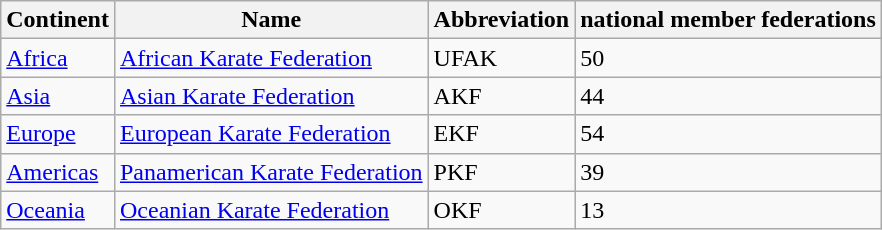<table class="wikitable">
<tr>
<th>Continent</th>
<th>Name</th>
<th>Abbreviation</th>
<th>national member federations</th>
</tr>
<tr>
<td><a href='#'>Africa</a></td>
<td><a href='#'>African Karate Federation</a></td>
<td>UFAK</td>
<td>50</td>
</tr>
<tr>
<td><a href='#'>Asia</a></td>
<td><a href='#'>Asian Karate Federation</a></td>
<td>AKF</td>
<td>44</td>
</tr>
<tr>
<td><a href='#'>Europe</a></td>
<td><a href='#'>European Karate Federation</a></td>
<td>EKF</td>
<td>54</td>
</tr>
<tr>
<td><a href='#'>Americas</a></td>
<td><a href='#'>Panamerican Karate Federation</a></td>
<td>PKF</td>
<td>39</td>
</tr>
<tr>
<td><a href='#'>Oceania</a></td>
<td><a href='#'>Oceanian Karate Federation</a></td>
<td>OKF</td>
<td>13</td>
</tr>
</table>
